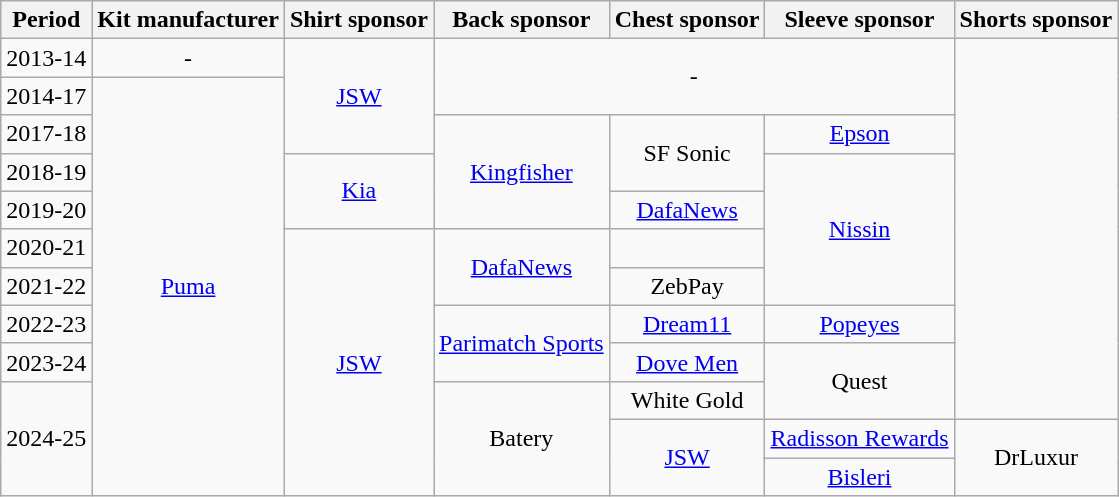<table class="wikitable" style="text-align:center;margin-left:1em;float:center">
<tr>
<th>Period</th>
<th>Kit manufacturer</th>
<th>Shirt sponsor</th>
<th>Back sponsor</th>
<th>Chest sponsor</th>
<th>Sleeve sponsor</th>
<th>Shorts sponsor</th>
</tr>
<tr>
<td>2013-14</td>
<td>-</td>
<td rowspan="3"><a href='#'>JSW</a></td>
<td rowspan="2" colspan="3">-</td>
<td rowspan="10"></td>
</tr>
<tr>
<td>2014-17</td>
<td rowspan="11"><a href='#'>Puma</a></td>
</tr>
<tr>
<td>2017-18</td>
<td rowspan="3"><a href='#'>Kingfisher</a></td>
<td rowspan="2">SF Sonic</td>
<td><a href='#'>Epson</a></td>
</tr>
<tr>
<td>2018-19</td>
<td rowspan="2"><a href='#'>Kia</a></td>
<td rowspan="4"><a href='#'>Nissin</a></td>
</tr>
<tr>
<td>2019-20</td>
<td><a href='#'>DafaNews</a></td>
</tr>
<tr>
<td>2020-21</td>
<td rowspan="8"><a href='#'>JSW</a></td>
<td rowspan="2"><a href='#'>DafaNews</a></td>
<td></td>
</tr>
<tr>
<td>2021-22</td>
<td>ZebPay</td>
</tr>
<tr>
<td>2022-23</td>
<td rowspan="2"><a href='#'>Parimatch Sports</a></td>
<td><a href='#'>Dream11</a></td>
<td><a href='#'>Popeyes</a></td>
</tr>
<tr>
<td>2023-24</td>
<td><a href='#'>Dove Men</a></td>
<td rowspan="2">Quest</td>
</tr>
<tr>
<td rowspan="3">2024-25</td>
<td rowspan="3">Batery</td>
<td>White Gold</td>
</tr>
<tr>
<td rowspan="2"><a href='#'>JSW</a></td>
<td><a href='#'>Radisson Rewards</a></td>
<td rowspan="2">DrLuxur</td>
</tr>
<tr>
<td><a href='#'>Bisleri</a></td>
</tr>
</table>
